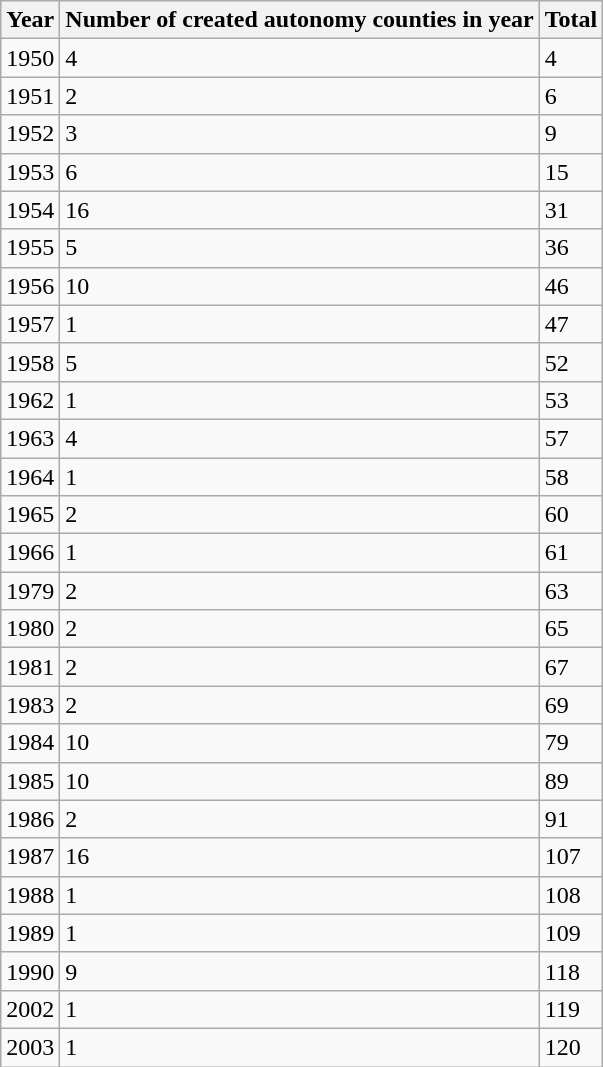<table class="wikitable sortable">
<tr>
<th>Year</th>
<th>Number of created autonomy counties in year</th>
<th>Total</th>
</tr>
<tr>
<td>1950</td>
<td>4</td>
<td>4</td>
</tr>
<tr>
<td>1951</td>
<td>2</td>
<td>6</td>
</tr>
<tr>
<td>1952</td>
<td>3</td>
<td>9</td>
</tr>
<tr>
<td>1953</td>
<td>6</td>
<td>15</td>
</tr>
<tr>
<td>1954</td>
<td>16</td>
<td>31</td>
</tr>
<tr>
<td>1955</td>
<td>5</td>
<td>36</td>
</tr>
<tr>
<td>1956</td>
<td>10</td>
<td>46</td>
</tr>
<tr>
<td>1957</td>
<td>1</td>
<td>47</td>
</tr>
<tr>
<td>1958</td>
<td>5</td>
<td>52</td>
</tr>
<tr>
<td>1962</td>
<td>1</td>
<td>53</td>
</tr>
<tr>
<td>1963</td>
<td>4</td>
<td>57</td>
</tr>
<tr>
<td>1964</td>
<td>1</td>
<td>58</td>
</tr>
<tr>
<td>1965</td>
<td>2</td>
<td>60</td>
</tr>
<tr>
<td>1966</td>
<td>1</td>
<td>61</td>
</tr>
<tr>
<td>1979</td>
<td>2</td>
<td>63</td>
</tr>
<tr>
<td>1980</td>
<td>2</td>
<td>65</td>
</tr>
<tr>
<td>1981</td>
<td>2</td>
<td>67</td>
</tr>
<tr>
<td>1983</td>
<td>2</td>
<td>69</td>
</tr>
<tr>
<td>1984</td>
<td>10</td>
<td>79</td>
</tr>
<tr>
<td>1985</td>
<td>10</td>
<td>89</td>
</tr>
<tr>
<td>1986</td>
<td>2</td>
<td>91</td>
</tr>
<tr>
<td>1987</td>
<td>16</td>
<td>107</td>
</tr>
<tr>
<td>1988</td>
<td>1</td>
<td>108</td>
</tr>
<tr>
<td>1989</td>
<td>1</td>
<td>109</td>
</tr>
<tr>
<td>1990</td>
<td>9</td>
<td>118</td>
</tr>
<tr>
<td>2002</td>
<td>1</td>
<td>119</td>
</tr>
<tr>
<td>2003</td>
<td>1</td>
<td>120</td>
</tr>
</table>
